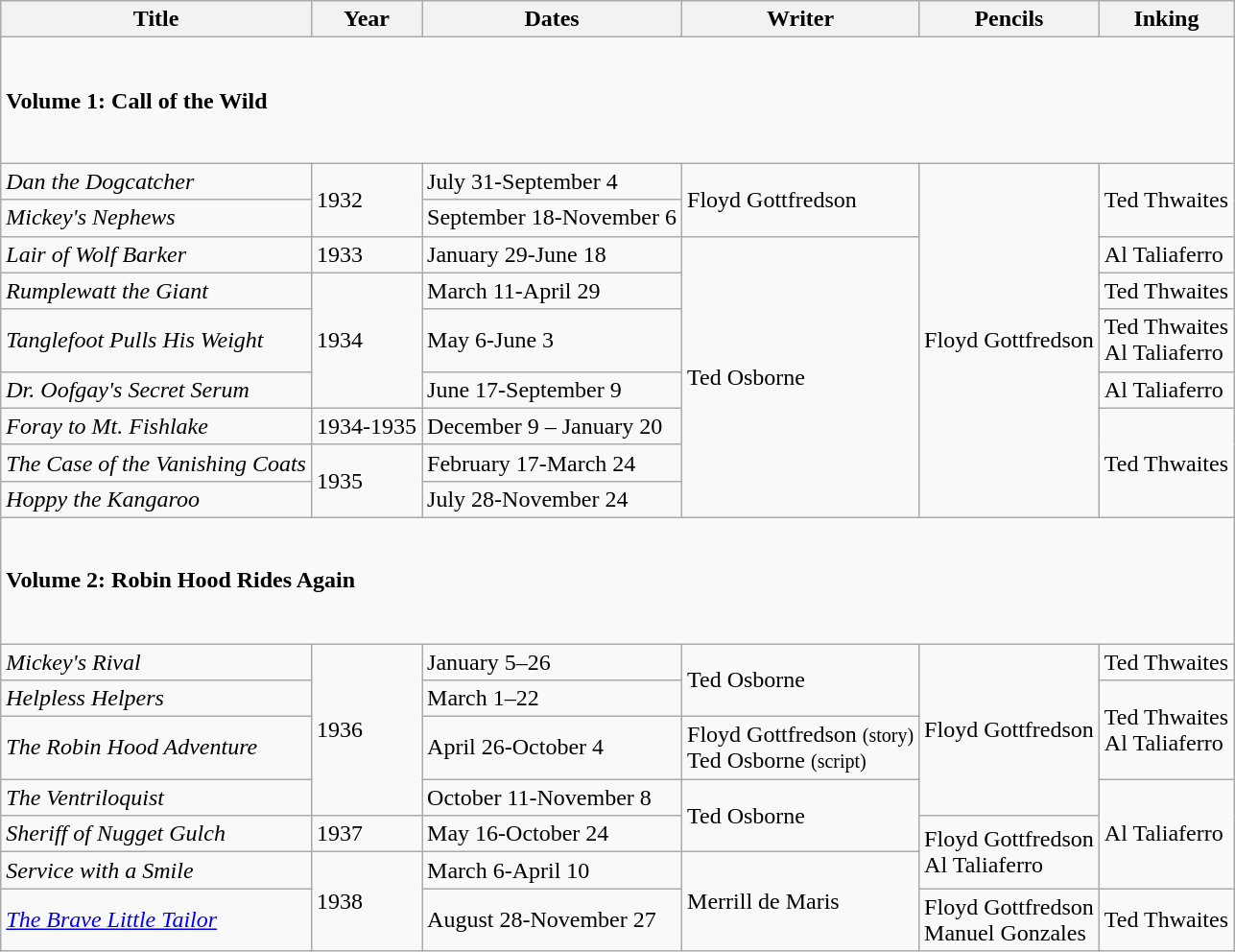<table class="wikitable" margin:auto;">
<tr>
<th>Title</th>
<th>Year</th>
<th>Dates</th>
<th>Writer</th>
<th>Pencils</th>
<th>Inking</th>
</tr>
<tr>
<td colspan="6" style="height: 5em;"><strong>Volume 1: Call of the Wild</strong></td>
</tr>
<tr>
<td><em>Dan the Dogcatcher</em></td>
<td rowspan="2">1932</td>
<td>July 31-September 4</td>
<td rowspan="2">Floyd Gottfredson</td>
<td rowspan="9">Floyd Gottfredson</td>
<td rowspan="2">Ted Thwaites</td>
</tr>
<tr>
<td><em>Mickey's Nephews</em></td>
<td>September 18-November 6</td>
</tr>
<tr>
<td><em>Lair of Wolf Barker</em></td>
<td>1933</td>
<td>January 29-June 18</td>
<td rowspan="7">Ted Osborne</td>
<td>Al Taliaferro</td>
</tr>
<tr>
<td><em>Rumplewatt the Giant</em></td>
<td rowspan="3">1934</td>
<td>March 11-April 29</td>
<td>Ted Thwaites</td>
</tr>
<tr>
<td><em>Tanglefoot Pulls His Weight</em></td>
<td>May 6-June 3</td>
<td>Ted Thwaites<br>Al Taliaferro</td>
</tr>
<tr>
<td><em>Dr. Oofgay's Secret Serum</em></td>
<td>June 17-September 9</td>
<td>Al Taliaferro</td>
</tr>
<tr>
<td><em>Foray to Mt. Fishlake</em></td>
<td>1934-1935</td>
<td>December 9 – January 20</td>
<td rowspan="3">Ted Thwaites</td>
</tr>
<tr>
<td><em>The Case of the Vanishing Coats</em></td>
<td rowspan="2">1935</td>
<td>February 17-March 24</td>
</tr>
<tr>
<td><em>Hoppy the Kangaroo</em></td>
<td>July 28-November 24</td>
</tr>
<tr>
<td colspan="6" style="height: 5em;"><strong>Volume 2: Robin Hood Rides Again</strong></td>
</tr>
<tr>
<td><em>Mickey's Rival</em></td>
<td rowspan="4">1936</td>
<td>January 5–26</td>
<td rowspan="2">Ted Osborne</td>
<td rowspan="4">Floyd Gottfredson</td>
<td>Ted Thwaites</td>
</tr>
<tr>
<td><em>Helpless Helpers</em></td>
<td>March 1–22</td>
<td rowspan="2">Ted Thwaites<br>Al Taliaferro</td>
</tr>
<tr>
<td><em>The Robin Hood Adventure</em></td>
<td>April 26-October 4</td>
<td>Floyd Gottfredson <small>(story)</small><br>Ted Osborne <small>(script)</small></td>
</tr>
<tr>
<td><em>The Ventriloquist</em></td>
<td>October 11-November 8</td>
<td rowspan="2">Ted Osborne</td>
<td rowspan="3">Al Taliaferro</td>
</tr>
<tr>
<td><em>Sheriff of Nugget Gulch</em></td>
<td>1937</td>
<td>May 16-October 24</td>
<td rowspan="2">Floyd Gottfredson<br>Al Taliaferro</td>
</tr>
<tr>
<td><em>Service with a Smile</em></td>
<td rowspan="2">1938</td>
<td>March 6-April 10</td>
<td rowspan="2">Merrill de Maris</td>
</tr>
<tr>
<td><em><a href='#'>The Brave Little Tailor</a></em></td>
<td>August 28-November 27</td>
<td>Floyd Gottfredson<br>Manuel Gonzales</td>
<td>Ted Thwaites</td>
</tr>
</table>
